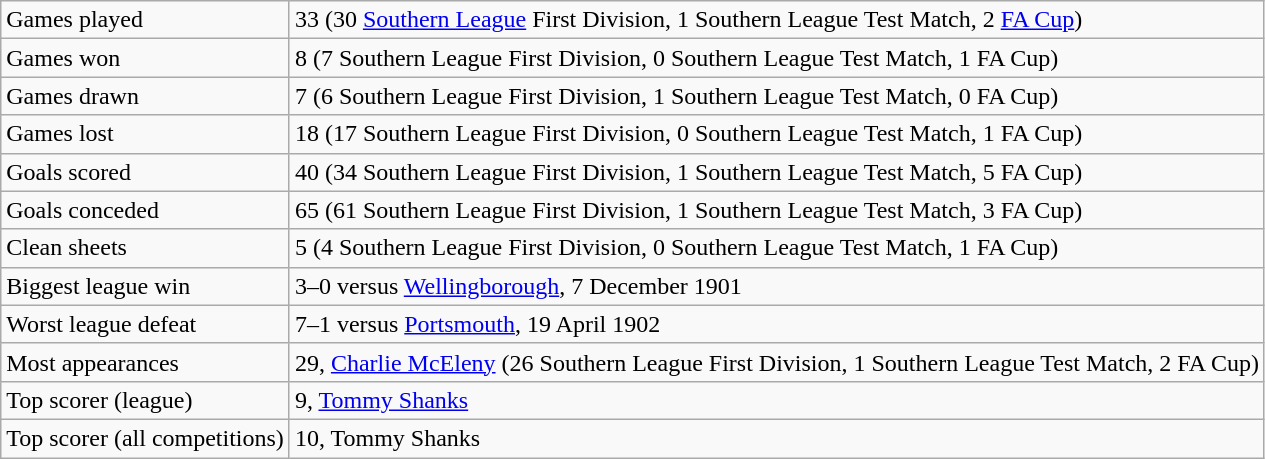<table class="wikitable">
<tr>
<td>Games played</td>
<td>33 (30 <a href='#'>Southern League</a> First Division, 1 Southern League Test Match, 2 <a href='#'>FA Cup</a>)</td>
</tr>
<tr>
<td>Games won</td>
<td>8 (7 Southern League First Division, 0 Southern League Test Match, 1 FA Cup)</td>
</tr>
<tr>
<td>Games drawn</td>
<td>7 (6 Southern League First Division, 1 Southern League Test Match, 0 FA Cup)</td>
</tr>
<tr>
<td>Games lost</td>
<td>18 (17 Southern League First Division, 0 Southern League Test Match, 1 FA Cup)</td>
</tr>
<tr>
<td>Goals scored</td>
<td>40 (34 Southern League First Division, 1 Southern League Test Match, 5 FA Cup)</td>
</tr>
<tr>
<td>Goals conceded</td>
<td>65 (61 Southern League First Division, 1 Southern League Test Match, 3 FA Cup)</td>
</tr>
<tr>
<td>Clean sheets</td>
<td>5 (4 Southern League First Division, 0 Southern League Test Match, 1 FA Cup)</td>
</tr>
<tr>
<td>Biggest league win</td>
<td>3–0 versus <a href='#'>Wellingborough</a>, 7 December 1901</td>
</tr>
<tr>
<td>Worst league defeat</td>
<td>7–1 versus <a href='#'>Portsmouth</a>, 19 April 1902</td>
</tr>
<tr>
<td>Most appearances</td>
<td>29, <a href='#'>Charlie McEleny</a> (26 Southern League First Division, 1 Southern League Test Match, 2 FA Cup)</td>
</tr>
<tr>
<td>Top scorer (league)</td>
<td>9, <a href='#'>Tommy Shanks</a></td>
</tr>
<tr>
<td>Top scorer (all competitions)</td>
<td>10, Tommy Shanks</td>
</tr>
</table>
